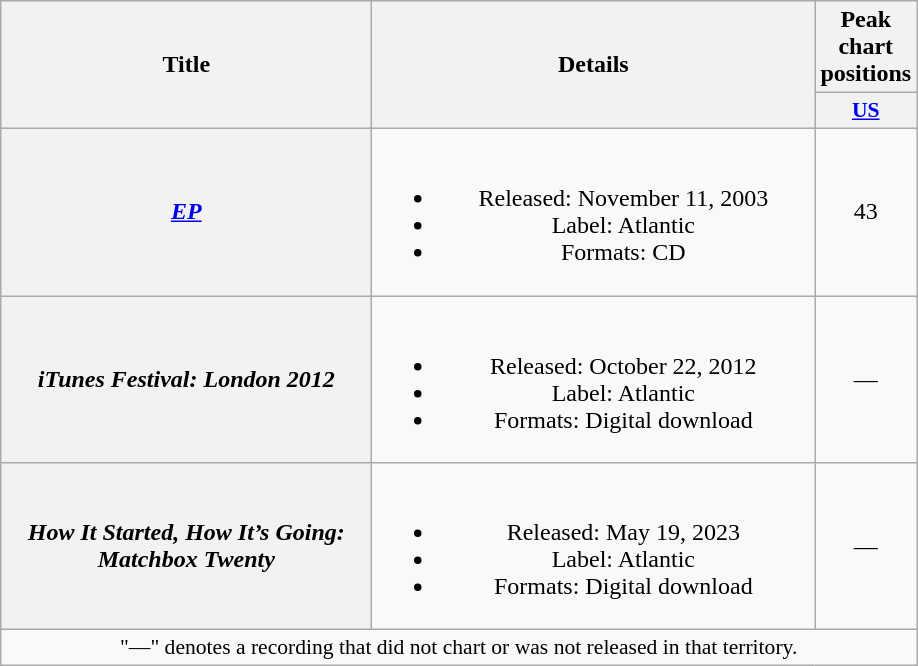<table class="wikitable plainrowheaders" style="text-align:center;">
<tr>
<th scope="col" rowspan="2" style="width:15em;">Title</th>
<th scope="col" rowspan="2" style="width:18em;">Details</th>
<th scope="col">Peak chart positions</th>
</tr>
<tr>
<th scope="col" style="width:2.5em;font-size:90%;"><a href='#'>US</a><br></th>
</tr>
<tr>
<th scope="row"><em><a href='#'>EP</a></em></th>
<td><br><ul><li>Released: November 11, 2003</li><li>Label: Atlantic</li><li>Formats: CD</li></ul></td>
<td>43</td>
</tr>
<tr>
<th scope="row"><em>iTunes Festival: London 2012</em></th>
<td><br><ul><li>Released: October 22, 2012</li><li>Label: Atlantic</li><li>Formats: Digital download</li></ul></td>
<td>—</td>
</tr>
<tr>
<th scope="row"><em>How It Started, How It’s Going: Matchbox Twenty</em></th>
<td><br><ul><li>Released: May 19, 2023</li><li>Label: Atlantic</li><li>Formats: Digital download</li></ul></td>
<td>—</td>
</tr>
<tr>
<td colspan="3" style="font-size:90%">"—" denotes a recording that did not chart or was not released in that territory.</td>
</tr>
</table>
